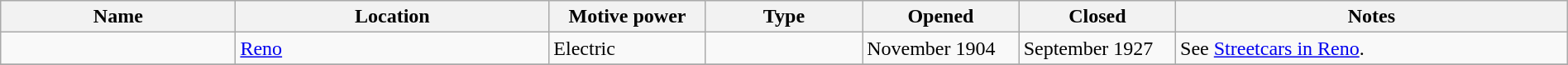<table class="wikitable sortable" width=100%>
<tr>
<th width=15%>Name</th>
<th width=20%>Location</th>
<th width=10%>Motive power</th>
<th width=10%>Type</th>
<th width=10%>Opened</th>
<th width=10%>Closed</th>
<th class="unsortable" width=25%>Notes</th>
</tr>
<tr>
<td> </td>
<td><a href='#'>Reno</a></td>
<td>Electric</td>
<td> </td>
<td>November 1904</td>
<td>September 1927</td>
<td>See <a href='#'>Streetcars in Reno</a>.</td>
</tr>
<tr>
</tr>
</table>
